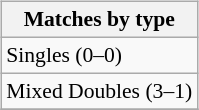<table>
<tr valign=top>
<td><br><table class="wikitable" style="font-size:90%">
<tr>
<th>Matches by type</th>
</tr>
<tr>
<td>Singles (0–0)</td>
</tr>
<tr>
<td>Mixed Doubles (3–1)</td>
</tr>
<tr>
</tr>
</table>
</td>
<td><br><table class="wikitable" style="font-size:90%">
<tr>
</tr>
</table>
</td>
</tr>
</table>
